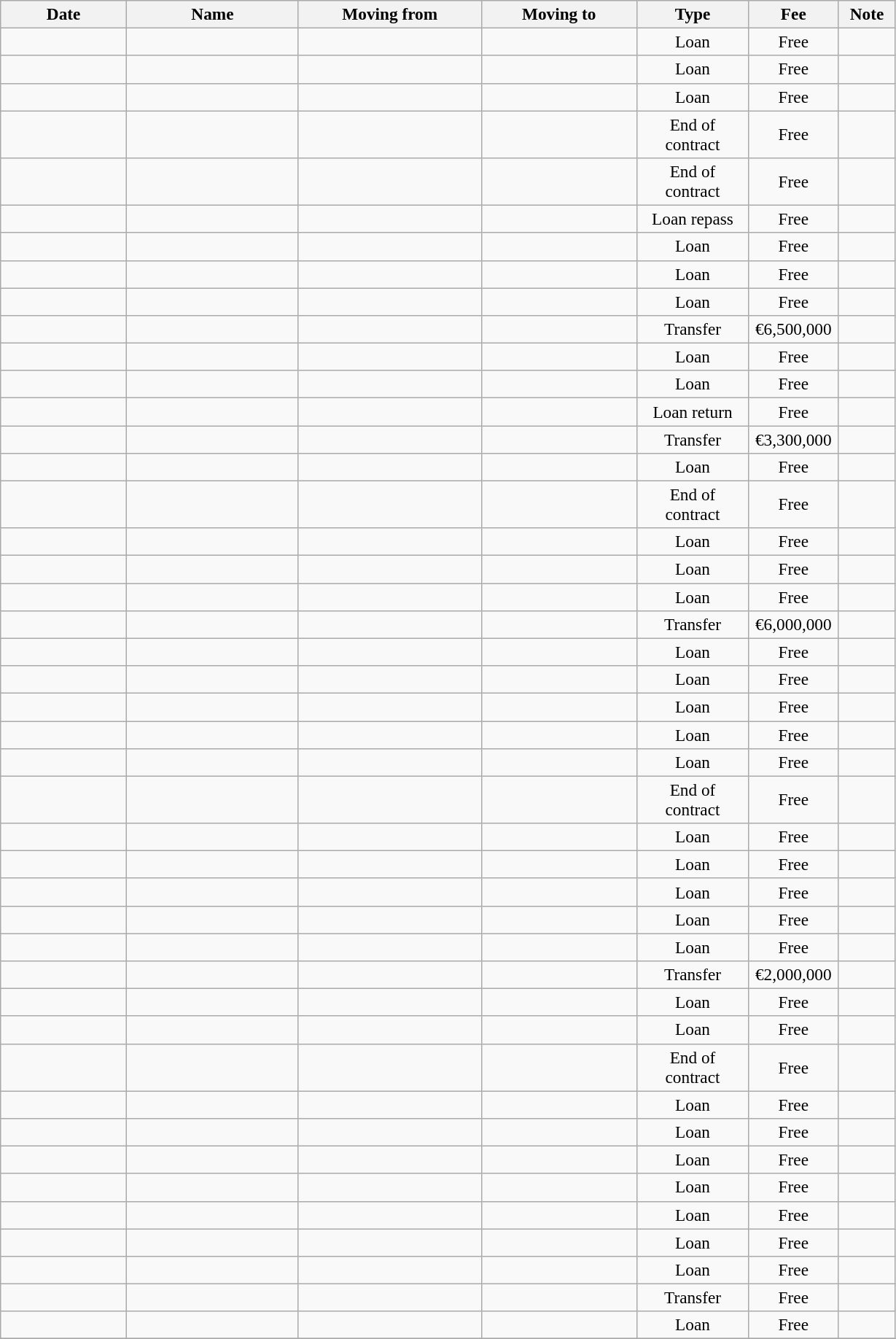<table class="wikitable sortable" style="font-size:97%;">
<tr>
<th width="108"><strong>Date</strong></th>
<th width="150"><strong>Name</strong></th>
<th width="160"><strong>Moving from</strong></th>
<th width="135"><strong>Moving to</strong></th>
<th width="95"><strong>Type</strong></th>
<th width="75"><strong>Fee</strong></th>
<th width="45"><strong>Note</strong></th>
</tr>
<tr>
<td style="text-align:center;"></td>
<td></td>
<td></td>
<td></td>
<td style="text-align:center;">Loan</td>
<td style="text-align:center;">Free</td>
<td style="text-align:center;"></td>
</tr>
<tr>
<td style="text-align:center;"></td>
<td></td>
<td></td>
<td></td>
<td style="text-align:center;">Loan</td>
<td style="text-align:center;">Free</td>
<td style="text-align:center;"></td>
</tr>
<tr>
<td style="text-align:center;"></td>
<td></td>
<td></td>
<td></td>
<td style="text-align:center;">Loan</td>
<td style="text-align:center;">Free</td>
<td style="text-align:center;"></td>
</tr>
<tr>
<td style="text-align:center;"></td>
<td></td>
<td></td>
<td></td>
<td style="text-align:center;">End of contract</td>
<td style="text-align:center;">Free</td>
<td style="text-align:center;"></td>
</tr>
<tr>
<td style="text-align:center;"></td>
<td></td>
<td></td>
<td></td>
<td style="text-align:center;">End of contract</td>
<td style="text-align:center;">Free</td>
<td style="text-align:center;"></td>
</tr>
<tr>
<td style="text-align:center;"></td>
<td></td>
<td></td>
<td></td>
<td style="text-align:center;">Loan repass</td>
<td style="text-align:center;">Free</td>
<td style="text-align:center;"></td>
</tr>
<tr>
<td style="text-align:center;"></td>
<td></td>
<td></td>
<td></td>
<td style="text-align:center;">Loan</td>
<td style="text-align:center;">Free</td>
<td style="text-align:center;"></td>
</tr>
<tr>
<td style="text-align:center;"></td>
<td></td>
<td></td>
<td></td>
<td style="text-align:center;">Loan</td>
<td style="text-align:center;">Free</td>
<td style="text-align:center;"></td>
</tr>
<tr>
<td style="text-align:center;"></td>
<td></td>
<td></td>
<td></td>
<td style="text-align:center;">Loan</td>
<td style="text-align:center;">Free</td>
<td style="text-align:center;"></td>
</tr>
<tr>
<td style="text-align:center;"></td>
<td></td>
<td></td>
<td></td>
<td style="text-align:center;">Transfer</td>
<td style="text-align:center;">€6,500,000</td>
<td style="text-align:center;"></td>
</tr>
<tr>
<td style="text-align:center;"></td>
<td></td>
<td></td>
<td></td>
<td style="text-align:center;">Loan</td>
<td style="text-align:center;">Free</td>
<td style="text-align:center;"></td>
</tr>
<tr>
<td style="text-align:center;"></td>
<td></td>
<td></td>
<td></td>
<td style="text-align:center;">Loan</td>
<td style="text-align:center;">Free</td>
<td style="text-align:center;"></td>
</tr>
<tr>
<td style="text-align:center;"></td>
<td></td>
<td></td>
<td></td>
<td style="text-align:center;">Loan return</td>
<td style="text-align:center;">Free</td>
<td style="text-align:center;"></td>
</tr>
<tr>
<td style="text-align:center;"></td>
<td></td>
<td></td>
<td></td>
<td style="text-align:center;">Transfer</td>
<td style="text-align:center;">€3,300,000</td>
<td style="text-align:center;"></td>
</tr>
<tr>
<td style="text-align:center;"></td>
<td></td>
<td></td>
<td></td>
<td style="text-align:center;">Loan</td>
<td style="text-align:center;">Free</td>
<td style="text-align:center;"></td>
</tr>
<tr>
<td style="text-align:center;"></td>
<td></td>
<td></td>
<td></td>
<td style="text-align:center;">End of contract</td>
<td style="text-align:center;">Free</td>
<td style="text-align:center;"></td>
</tr>
<tr>
<td style="text-align:center;"></td>
<td></td>
<td></td>
<td></td>
<td style="text-align:center;">Loan</td>
<td style="text-align:center;">Free</td>
<td style="text-align:center;"></td>
</tr>
<tr>
<td style="text-align:center;"></td>
<td></td>
<td></td>
<td></td>
<td style="text-align:center;">Loan</td>
<td style="text-align:center;">Free</td>
<td style="text-align:center;"></td>
</tr>
<tr>
<td style="text-align:center;"></td>
<td></td>
<td></td>
<td></td>
<td style="text-align:center;">Loan</td>
<td style="text-align:center;">Free</td>
<td style="text-align:center;"></td>
</tr>
<tr>
<td style="text-align:center;"></td>
<td></td>
<td></td>
<td></td>
<td style="text-align:center;">Transfer</td>
<td style="text-align:center;">€6,000,000</td>
<td style="text-align:center;"></td>
</tr>
<tr>
<td style="text-align:center;"></td>
<td></td>
<td></td>
<td></td>
<td style="text-align:center;">Loan</td>
<td style="text-align:center;">Free</td>
<td style="text-align:center;"></td>
</tr>
<tr>
<td style="text-align:center;"></td>
<td></td>
<td></td>
<td></td>
<td style="text-align:center;">Loan</td>
<td style="text-align:center;">Free</td>
<td style="text-align:center;"></td>
</tr>
<tr>
<td style="text-align:center;"></td>
<td></td>
<td></td>
<td></td>
<td style="text-align:center;">Loan</td>
<td style="text-align:center;">Free</td>
<td style="text-align:center;"></td>
</tr>
<tr>
<td style="text-align:center;"></td>
<td></td>
<td></td>
<td></td>
<td style="text-align:center;">Loan</td>
<td style="text-align:center;">Free</td>
<td style="text-align:center;"></td>
</tr>
<tr>
<td style="text-align:center;"></td>
<td></td>
<td></td>
<td></td>
<td style="text-align:center;">Loan</td>
<td style="text-align:center;">Free</td>
<td style="text-align:center;"></td>
</tr>
<tr>
<td style="text-align:center;"></td>
<td></td>
<td></td>
<td></td>
<td style="text-align:center;">End of contract</td>
<td style="text-align:center;">Free</td>
<td style="text-align:center;"></td>
</tr>
<tr>
<td style="text-align:center;"></td>
<td></td>
<td></td>
<td></td>
<td style="text-align:center;">Loan</td>
<td style="text-align:center;">Free</td>
<td style="text-align:center;"></td>
</tr>
<tr>
<td style="text-align:center;"></td>
<td></td>
<td></td>
<td></td>
<td style="text-align:center;">Loan</td>
<td style="text-align:center;">Free</td>
<td style="text-align:center;"></td>
</tr>
<tr>
<td style="text-align:center;"></td>
<td></td>
<td></td>
<td></td>
<td style="text-align:center;">Loan</td>
<td style="text-align:center;">Free</td>
<td style="text-align:center;"></td>
</tr>
<tr>
<td style="text-align:center;"></td>
<td></td>
<td></td>
<td></td>
<td style="text-align:center;">Loan</td>
<td style="text-align:center;">Free</td>
<td style="text-align:center;"></td>
</tr>
<tr>
<td style="text-align:center;"></td>
<td></td>
<td></td>
<td></td>
<td style="text-align:center;">Loan</td>
<td style="text-align:center;">Free</td>
<td style="text-align:center;"></td>
</tr>
<tr>
<td style="text-align:center;"></td>
<td></td>
<td></td>
<td></td>
<td style="text-align:center;">Transfer</td>
<td style="text-align:center;">€2,000,000</td>
<td style="text-align:center;"></td>
</tr>
<tr>
<td style="text-align:center;"></td>
<td></td>
<td></td>
<td></td>
<td style="text-align:center;">Loan</td>
<td style="text-align:center;">Free</td>
<td style="text-align:center;"></td>
</tr>
<tr>
<td style="text-align:center;"></td>
<td></td>
<td></td>
<td></td>
<td style="text-align:center;">Loan</td>
<td style="text-align:center;">Free</td>
<td style="text-align:center;"></td>
</tr>
<tr>
<td style="text-align:center;"></td>
<td></td>
<td></td>
<td></td>
<td style="text-align:center;">End of contract</td>
<td style="text-align:center;">Free</td>
<td style="text-align:center;"></td>
</tr>
<tr>
<td style="text-align:center;"></td>
<td></td>
<td></td>
<td></td>
<td style="text-align:center;">Loan</td>
<td style="text-align:center;">Free</td>
<td style="text-align:center;"></td>
</tr>
<tr>
<td style="text-align:center;"></td>
<td></td>
<td></td>
<td></td>
<td style="text-align:center;">Loan</td>
<td style="text-align:center;">Free</td>
<td style="text-align:center;"></td>
</tr>
<tr>
<td style="text-align:center;"></td>
<td></td>
<td></td>
<td></td>
<td style="text-align:center;">Loan</td>
<td style="text-align:center;">Free</td>
<td style="text-align:center;"></td>
</tr>
<tr>
<td style="text-align:center;"></td>
<td></td>
<td></td>
<td></td>
<td style="text-align:center;">Loan</td>
<td style="text-align:center;">Free</td>
<td style="text-align:center;"></td>
</tr>
<tr>
<td style="text-align:center;"></td>
<td></td>
<td></td>
<td></td>
<td style="text-align:center;">Loan</td>
<td style="text-align:center;">Free</td>
<td style="text-align:center;"></td>
</tr>
<tr>
<td style="text-align:center;"></td>
<td></td>
<td></td>
<td></td>
<td style="text-align:center;">Loan</td>
<td style="text-align:center;">Free</td>
<td style="text-align:center;"></td>
</tr>
<tr>
<td style="text-align:center;"></td>
<td></td>
<td></td>
<td></td>
<td style="text-align:center;">Loan</td>
<td style="text-align:center;">Free</td>
<td style="text-align:center;"></td>
</tr>
<tr>
<td style="text-align:center;"></td>
<td></td>
<td></td>
<td></td>
<td style="text-align:center;">Transfer</td>
<td style="text-align:center;">Free</td>
<td style="text-align:center;"></td>
</tr>
<tr>
<td style="text-align:center;"></td>
<td></td>
<td></td>
<td></td>
<td style="text-align:center;">Loan</td>
<td style="text-align:center;">Free</td>
<td style="text-align:center;"></td>
</tr>
<tr>
</tr>
</table>
